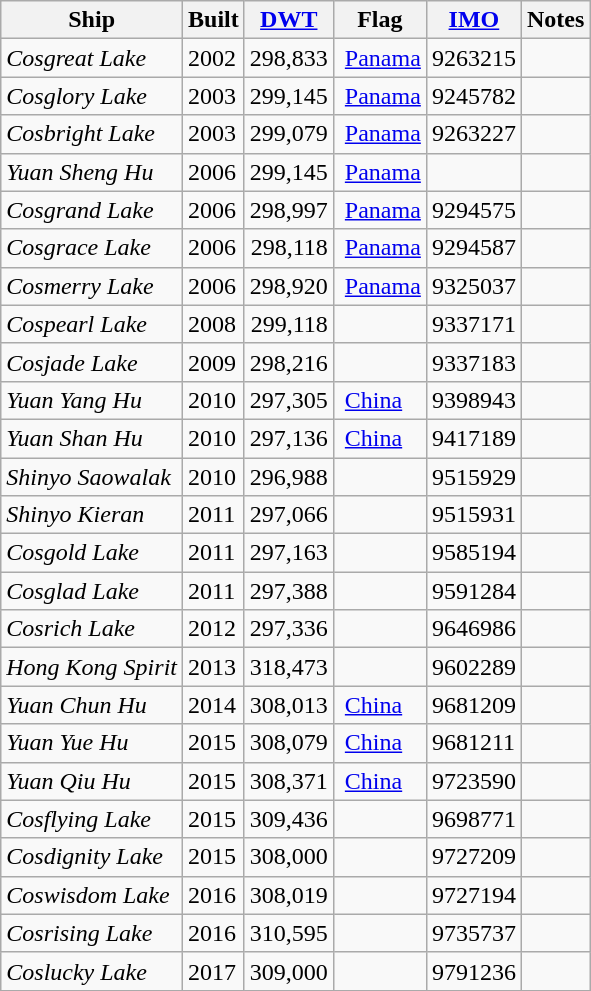<table class="wikitable">
<tr>
<th>Ship</th>
<th>Built</th>
<th><a href='#'>DWT</a></th>
<th>Flag</th>
<th><a href='#'>IMO</a></th>
<th>Notes</th>
</tr>
<tr>
<td><em>Cosgreat Lake</em></td>
<td>2002</td>
<td align=right>298,833</td>
<td> <a href='#'>Panama</a></td>
<td>9263215</td>
<td></td>
</tr>
<tr>
<td><em>Cosglory Lake</em></td>
<td>2003</td>
<td align=right>299,145</td>
<td> <a href='#'>Panama</a></td>
<td>9245782</td>
<td></td>
</tr>
<tr>
<td><em>Cosbright Lake</em></td>
<td>2003</td>
<td align=right>299,079</td>
<td> <a href='#'>Panama</a></td>
<td>9263227</td>
<td></td>
</tr>
<tr>
<td><em>Yuan Sheng Hu</em></td>
<td>2006</td>
<td align=right>299,145</td>
<td> <a href='#'>Panama</a></td>
<td></td>
<td></td>
</tr>
<tr>
<td><em>Cosgrand Lake</em></td>
<td>2006</td>
<td align=right>298,997</td>
<td> <a href='#'>Panama</a></td>
<td>9294575</td>
<td></td>
</tr>
<tr>
<td><em>Cosgrace Lake</em></td>
<td>2006</td>
<td align=right>298,118</td>
<td> <a href='#'>Panama</a></td>
<td>9294587</td>
<td></td>
</tr>
<tr>
<td><em>Cosmerry Lake</em></td>
<td>2006</td>
<td align=right>298,920</td>
<td> <a href='#'>Panama</a></td>
<td>9325037</td>
<td></td>
</tr>
<tr>
<td><em>Cospearl Lake</em></td>
<td>2008</td>
<td align=right>299,118</td>
<td></td>
<td>9337171</td>
<td></td>
</tr>
<tr>
<td><em>Cosjade Lake</em></td>
<td>2009</td>
<td align=right>298,216</td>
<td></td>
<td>9337183</td>
<td></td>
</tr>
<tr>
<td><em>Yuan Yang Hu</em></td>
<td>2010</td>
<td align=right>297,305</td>
<td> <a href='#'>China</a></td>
<td>9398943</td>
<td></td>
</tr>
<tr>
<td><em>Yuan Shan Hu</em></td>
<td>2010</td>
<td align=right>297,136</td>
<td> <a href='#'>China</a></td>
<td>9417189</td>
<td></td>
</tr>
<tr>
<td><em>Shinyo Saowalak</em></td>
<td>2010</td>
<td align=right>296,988</td>
<td></td>
<td>9515929</td>
<td></td>
</tr>
<tr>
<td><em>Shinyo Kieran</em></td>
<td>2011</td>
<td align=right>297,066</td>
<td></td>
<td>9515931</td>
<td></td>
</tr>
<tr>
<td><em>Cosgold Lake</em></td>
<td>2011</td>
<td align=right>297,163</td>
<td></td>
<td>9585194</td>
<td></td>
</tr>
<tr>
<td><em>Cosglad Lake</em></td>
<td>2011</td>
<td align=right>297,388</td>
<td></td>
<td>9591284</td>
<td></td>
</tr>
<tr>
<td><em>Cosrich Lake</em></td>
<td>2012</td>
<td align=right>297,336</td>
<td></td>
<td>9646986</td>
<td></td>
</tr>
<tr>
<td><em>Hong Kong Spirit</em></td>
<td>2013</td>
<td align=right>318,473</td>
<td></td>
<td>9602289</td>
<td></td>
</tr>
<tr>
<td><em>Yuan Chun Hu</em></td>
<td>2014</td>
<td align=right>308,013</td>
<td> <a href='#'>China</a></td>
<td>9681209</td>
<td></td>
</tr>
<tr>
<td><em>Yuan Yue Hu</em></td>
<td>2015</td>
<td align=right>308,079</td>
<td> <a href='#'>China</a></td>
<td>9681211</td>
<td></td>
</tr>
<tr>
<td><em>Yuan Qiu Hu</em></td>
<td>2015</td>
<td align=right>308,371</td>
<td> <a href='#'>China</a></td>
<td>9723590</td>
<td></td>
</tr>
<tr>
<td><em>Cosflying Lake</em></td>
<td>2015</td>
<td align=right>309,436</td>
<td></td>
<td>9698771</td>
<td></td>
</tr>
<tr>
<td><em>Cosdignity Lake</em></td>
<td>2015</td>
<td align=right>308,000</td>
<td></td>
<td>9727209</td>
<td></td>
</tr>
<tr>
<td><em>Coswisdom Lake</em></td>
<td>2016</td>
<td align=right>308,019</td>
<td></td>
<td>9727194</td>
<td></td>
</tr>
<tr>
<td><em>Cosrising Lake</em></td>
<td>2016</td>
<td align=right>310,595</td>
<td></td>
<td>9735737</td>
<td></td>
</tr>
<tr>
<td><em>Coslucky Lake</em></td>
<td>2017</td>
<td align=right>309,000</td>
<td></td>
<td>9791236</td>
<td></td>
</tr>
<tr>
</tr>
</table>
